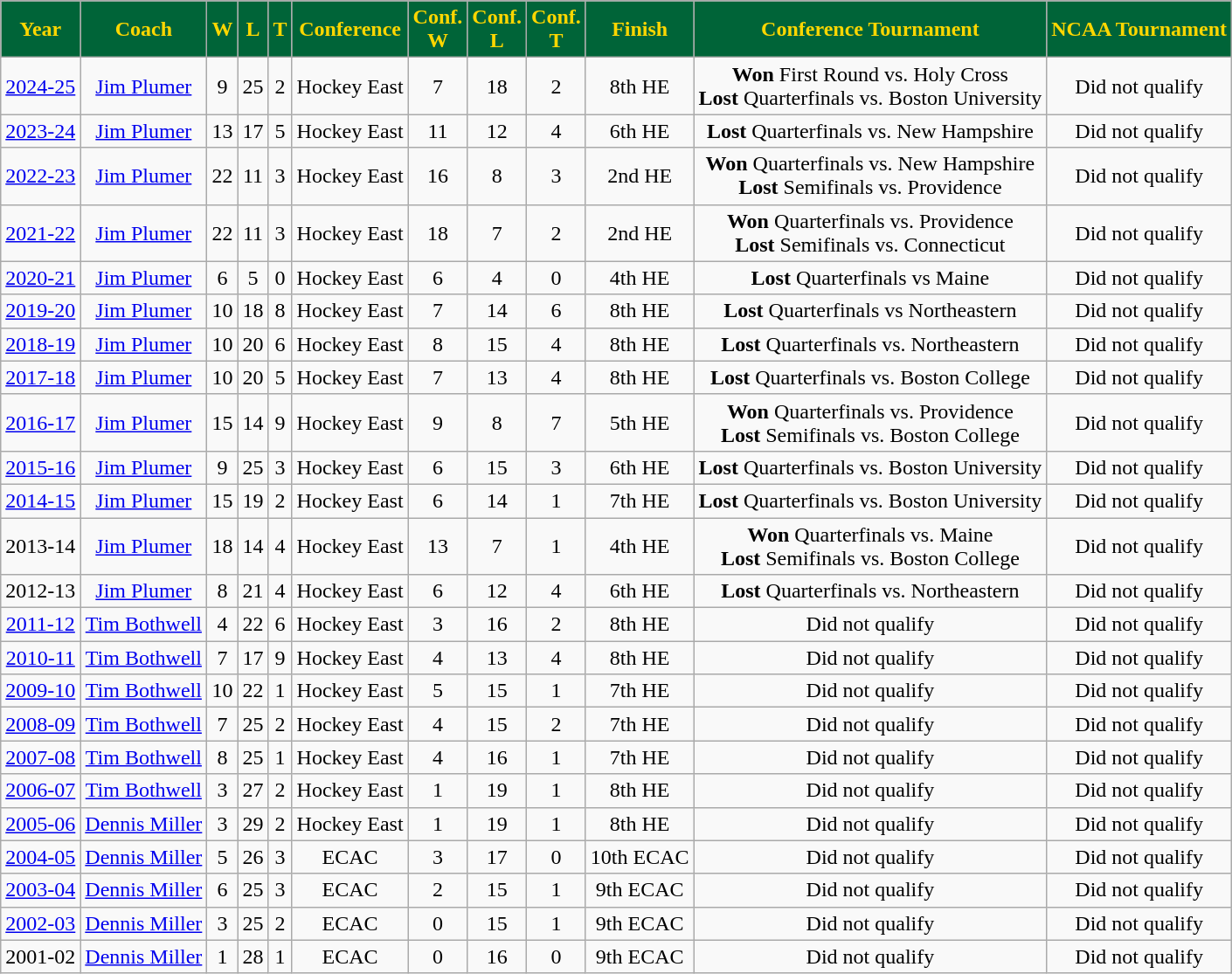<table class="wikitable">
<tr style="text-align:center; background:#006438; color:gold;">
<td><strong>Year</strong></td>
<td><strong>Coach</strong></td>
<td><strong>W</strong></td>
<td><strong>L</strong></td>
<td><strong>T</strong></td>
<td><strong>Conference</strong></td>
<td><strong>Conf. <br> W</strong></td>
<td><strong>Conf. <br> L</strong></td>
<td><strong>Conf. <br> T</strong></td>
<td><strong>Finish</strong></td>
<td><strong>Conference Tournament</strong></td>
<td><strong>NCAA Tournament</strong></td>
</tr>
<tr style="text-align:center;" bgcolor="">
<td><a href='#'>2024-25</a></td>
<td><a href='#'>Jim Plumer</a></td>
<td>9</td>
<td>25</td>
<td>2</td>
<td>Hockey East</td>
<td>7</td>
<td>18</td>
<td>2</td>
<td>8th HE</td>
<td><strong>Won</strong> First Round vs. Holy Cross <br><strong>Lost</strong> Quarterfinals vs. Boston University </td>
<td>Did not qualify</td>
</tr>
<tr style="text-align:center;" bgcolor="">
<td><a href='#'>2023-24</a></td>
<td><a href='#'>Jim Plumer</a></td>
<td>13</td>
<td>17</td>
<td>5</td>
<td>Hockey East</td>
<td>11</td>
<td>12</td>
<td>4</td>
<td>6th HE</td>
<td><strong>Lost</strong> Quarterfinals vs. New Hampshire </td>
<td>Did not qualify</td>
</tr>
<tr style="text-align:center;" bgcolor="">
<td><a href='#'>2022-23</a></td>
<td><a href='#'>Jim Plumer</a></td>
<td>22</td>
<td>11</td>
<td>3</td>
<td>Hockey East</td>
<td>16</td>
<td>8</td>
<td>3</td>
<td>2nd HE</td>
<td><strong>Won</strong> Quarterfinals vs. New Hampshire <br><strong>Lost</strong> Semifinals vs. Providence </td>
<td>Did not qualify</td>
</tr>
<tr style="text-align:center;" bgcolor="">
<td><a href='#'>2021-22</a></td>
<td><a href='#'>Jim Plumer</a></td>
<td>22</td>
<td>11</td>
<td>3</td>
<td>Hockey East</td>
<td>18</td>
<td>7</td>
<td>2</td>
<td>2nd HE</td>
<td><strong>Won</strong> Quarterfinals vs. Providence  <br> <strong>Lost</strong> Semifinals vs. Connecticut </td>
<td>Did not qualify</td>
</tr>
<tr style="text-align:center;" bgcolor="">
<td><a href='#'>2020-21</a></td>
<td><a href='#'>Jim Plumer</a></td>
<td>6</td>
<td>5</td>
<td>0</td>
<td>Hockey East</td>
<td>6</td>
<td>4</td>
<td>0</td>
<td>4th HE</td>
<td><strong>Lost</strong> Quarterfinals vs Maine </td>
<td>Did not qualify</td>
</tr>
<tr style="text-align:center;" bgcolor="">
<td><a href='#'>2019-20</a></td>
<td><a href='#'>Jim Plumer</a></td>
<td>10</td>
<td>18</td>
<td>8</td>
<td>Hockey East</td>
<td>7</td>
<td>14</td>
<td>6</td>
<td>8th HE</td>
<td><strong>Lost</strong> Quarterfinals vs Northeastern </td>
<td>Did not qualify</td>
</tr>
<tr style="text-align:center;" bgcolor="">
<td><a href='#'>2018-19</a></td>
<td><a href='#'>Jim Plumer</a></td>
<td>10</td>
<td>20</td>
<td>6</td>
<td>Hockey East</td>
<td>8</td>
<td>15</td>
<td>4</td>
<td>8th HE</td>
<td><strong>Lost</strong> Quarterfinals vs. Northeastern </td>
<td>Did not qualify</td>
</tr>
<tr style="text-align:center;" bgcolor="">
<td><a href='#'>2017-18</a></td>
<td><a href='#'>Jim Plumer</a></td>
<td>10</td>
<td>20</td>
<td>5</td>
<td>Hockey East</td>
<td>7</td>
<td>13</td>
<td>4</td>
<td>8th HE</td>
<td><strong>Lost</strong> Quarterfinals vs. Boston College </td>
<td>Did not qualify</td>
</tr>
<tr style="text-align:center;" bgcolor="">
<td><a href='#'>2016-17</a></td>
<td><a href='#'>Jim Plumer</a></td>
<td>15</td>
<td>14</td>
<td>9</td>
<td>Hockey East</td>
<td>9</td>
<td>8</td>
<td>7</td>
<td>5th HE</td>
<td><strong>Won</strong> Quarterfinals vs. Providence  <br> <strong>Lost</strong> Semifinals vs. Boston College </td>
<td>Did not qualify</td>
</tr>
<tr style="text-align:center;" bgcolor="">
<td><a href='#'>2015-16</a></td>
<td><a href='#'>Jim Plumer</a></td>
<td>9</td>
<td>25</td>
<td>3</td>
<td>Hockey East</td>
<td>6</td>
<td>15</td>
<td>3</td>
<td>6th HE</td>
<td><strong>Lost</strong> Quarterfinals vs. Boston University </td>
<td>Did not qualify</td>
</tr>
<tr style="text-align:center;" bgcolor="">
<td><a href='#'>2014-15</a></td>
<td><a href='#'>Jim Plumer</a></td>
<td>15</td>
<td>19</td>
<td>2</td>
<td>Hockey East</td>
<td>6</td>
<td>14</td>
<td>1</td>
<td>7th HE</td>
<td><strong>Lost</strong> Quarterfinals vs. Boston University </td>
<td>Did not qualify</td>
</tr>
<tr style="text-align:center;" bgcolor="">
<td>2013-14</td>
<td><a href='#'>Jim Plumer</a></td>
<td>18</td>
<td>14</td>
<td>4</td>
<td>Hockey East</td>
<td>13</td>
<td>7</td>
<td>1</td>
<td>4th HE</td>
<td><strong>Won</strong> Quarterfinals vs. Maine  <br> <strong>Lost</strong> Semifinals vs. Boston College </td>
<td>Did not qualify</td>
</tr>
<tr style="text-align:center;" bgcolor="">
<td>2012-13</td>
<td><a href='#'>Jim Plumer</a></td>
<td>8</td>
<td>21</td>
<td>4</td>
<td>Hockey East</td>
<td>6</td>
<td>12</td>
<td>4</td>
<td>6th HE</td>
<td><strong>Lost</strong> Quarterfinals vs. Northeastern </td>
<td>Did not qualify</td>
</tr>
<tr style="text-align:center;" bgcolor="">
<td><a href='#'>2011-12</a></td>
<td><a href='#'>Tim Bothwell</a></td>
<td>4</td>
<td>22</td>
<td>6</td>
<td>Hockey East</td>
<td>3</td>
<td>16</td>
<td>2</td>
<td>8th HE</td>
<td>Did not qualify</td>
<td>Did not qualify</td>
</tr>
<tr style="text-align:center;" bgcolor="">
<td><a href='#'>2010-11</a></td>
<td><a href='#'>Tim Bothwell</a></td>
<td>7</td>
<td>17</td>
<td>9</td>
<td>Hockey East</td>
<td>4</td>
<td>13</td>
<td>4</td>
<td>8th HE</td>
<td>Did not qualify</td>
<td>Did not qualify</td>
</tr>
<tr style="text-align:center;" bgcolor="">
<td><a href='#'>2009-10</a></td>
<td><a href='#'>Tim Bothwell</a></td>
<td>10</td>
<td>22</td>
<td>1</td>
<td>Hockey East</td>
<td>5</td>
<td>15</td>
<td>1</td>
<td>7th HE</td>
<td>Did not qualify</td>
<td>Did not qualify</td>
</tr>
<tr style="text-align:center;" bgcolor="">
<td><a href='#'>2008-09</a></td>
<td><a href='#'>Tim Bothwell</a></td>
<td>7</td>
<td>25</td>
<td>2</td>
<td>Hockey East</td>
<td>4</td>
<td>15</td>
<td>2</td>
<td>7th HE</td>
<td>Did not qualify</td>
<td>Did not qualify</td>
</tr>
<tr style="text-align:center;" bgcolor="">
<td><a href='#'>2007-08</a></td>
<td><a href='#'>Tim Bothwell</a></td>
<td>8</td>
<td>25</td>
<td>1</td>
<td>Hockey East</td>
<td>4</td>
<td>16</td>
<td>1</td>
<td>7th HE</td>
<td>Did not qualify</td>
<td>Did not qualify</td>
</tr>
<tr style="text-align:center;" bgcolor="">
<td><a href='#'>2006-07</a></td>
<td><a href='#'>Tim Bothwell</a></td>
<td>3</td>
<td>27</td>
<td>2</td>
<td>Hockey East</td>
<td>1</td>
<td>19</td>
<td>1</td>
<td>8th HE</td>
<td>Did not qualify</td>
<td>Did not qualify</td>
</tr>
<tr style="text-align:center;" bgcolor="">
<td><a href='#'>2005-06</a></td>
<td><a href='#'>Dennis Miller</a></td>
<td>3</td>
<td>29</td>
<td>2</td>
<td>Hockey East</td>
<td>1</td>
<td>19</td>
<td>1</td>
<td>8th HE</td>
<td>Did not qualify</td>
<td>Did not qualify</td>
</tr>
<tr style="text-align:center;" bgcolor="">
<td><a href='#'>2004-05</a></td>
<td><a href='#'>Dennis Miller</a></td>
<td>5</td>
<td>26</td>
<td>3</td>
<td>ECAC</td>
<td>3</td>
<td>17</td>
<td>0</td>
<td>10th ECAC</td>
<td>Did not qualify</td>
<td>Did not qualify</td>
</tr>
<tr style="text-align:center;" bgcolor="">
<td><a href='#'>2003-04</a></td>
<td><a href='#'>Dennis Miller</a></td>
<td>6</td>
<td>25</td>
<td>3</td>
<td>ECAC</td>
<td>2</td>
<td>15</td>
<td>1</td>
<td>9th ECAC</td>
<td>Did not qualify</td>
<td>Did not qualify</td>
</tr>
<tr style="text-align:center;" bgcolor="">
<td><a href='#'>2002-03</a></td>
<td><a href='#'>Dennis Miller</a></td>
<td>3</td>
<td>25</td>
<td>2</td>
<td>ECAC</td>
<td>0</td>
<td>15</td>
<td>1</td>
<td>9th ECAC</td>
<td>Did not qualify</td>
<td>Did not qualify</td>
</tr>
<tr style="text-align:center;" bgcolor="">
<td>2001-02</td>
<td><a href='#'>Dennis Miller</a></td>
<td>1</td>
<td>28</td>
<td>1</td>
<td>ECAC</td>
<td>0</td>
<td>16</td>
<td>0</td>
<td>9th ECAC</td>
<td>Did not qualify</td>
<td>Did not qualify</td>
</tr>
</table>
